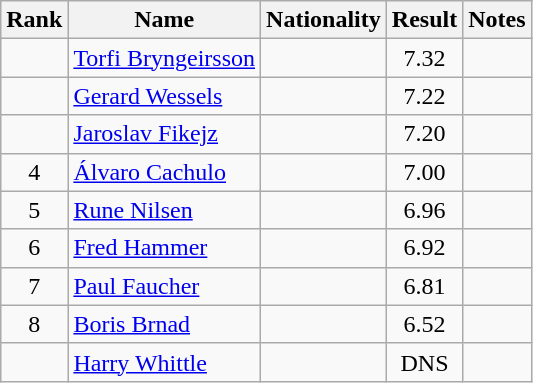<table class="wikitable sortable" style="text-align:center">
<tr>
<th>Rank</th>
<th>Name</th>
<th>Nationality</th>
<th>Result</th>
<th>Notes</th>
</tr>
<tr>
<td></td>
<td align=left><a href='#'>Torfi Bryngeirsson</a></td>
<td align=left></td>
<td>7.32</td>
<td></td>
</tr>
<tr>
<td></td>
<td align=left><a href='#'>Gerard Wessels</a></td>
<td align=left></td>
<td>7.22</td>
<td></td>
</tr>
<tr>
<td></td>
<td align=left><a href='#'>Jaroslav Fikejz</a></td>
<td align=left></td>
<td>7.20</td>
<td></td>
</tr>
<tr>
<td>4</td>
<td align=left><a href='#'>Álvaro Cachulo</a></td>
<td align=left></td>
<td>7.00</td>
<td></td>
</tr>
<tr>
<td>5</td>
<td align=left><a href='#'>Rune Nilsen</a></td>
<td align=left></td>
<td>6.96</td>
<td></td>
</tr>
<tr>
<td>6</td>
<td align=left><a href='#'>Fred Hammer</a></td>
<td align=left></td>
<td>6.92</td>
<td></td>
</tr>
<tr>
<td>7</td>
<td align=left><a href='#'>Paul Faucher</a></td>
<td align=left></td>
<td>6.81</td>
<td></td>
</tr>
<tr>
<td>8</td>
<td align=left><a href='#'>Boris Brnad</a></td>
<td align=left></td>
<td>6.52</td>
<td></td>
</tr>
<tr>
<td></td>
<td align=left><a href='#'>Harry Whittle</a></td>
<td align=left></td>
<td>DNS</td>
<td></td>
</tr>
</table>
